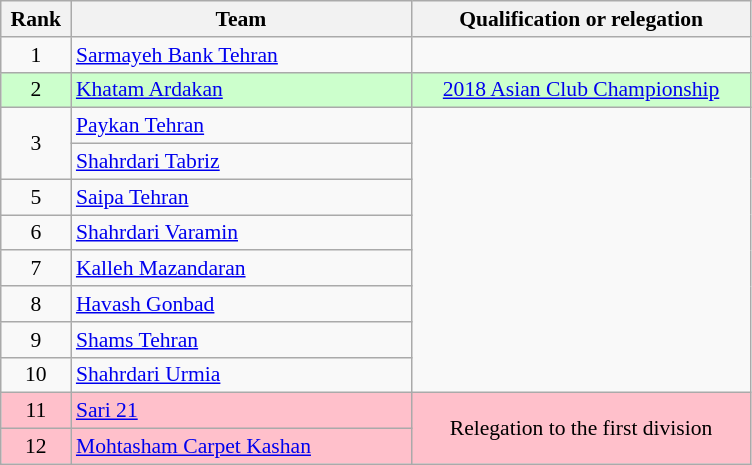<table class="wikitable" style="text-align:center; font-size:90%">
<tr>
<th width=40>Rank</th>
<th width=220>Team</th>
<th width=220>Qualification or relegation</th>
</tr>
<tr>
<td>1</td>
<td style="text-align:left;"><a href='#'>Sarmayeh Bank Tehran</a></td>
<td></td>
</tr>
<tr bgcolor=#ccffcc>
<td>2</td>
<td style="text-align:left;"><a href='#'>Khatam Ardakan</a></td>
<td><a href='#'>2018 Asian Club Championship</a></td>
</tr>
<tr>
<td rowspan=2>3</td>
<td style="text-align:left;"><a href='#'>Paykan Tehran</a></td>
<td rowspan=8></td>
</tr>
<tr>
<td style="text-align:left;"><a href='#'>Shahrdari Tabriz</a></td>
</tr>
<tr>
<td>5</td>
<td style="text-align:left;"><a href='#'>Saipa Tehran</a></td>
</tr>
<tr>
<td>6</td>
<td style="text-align:left;"><a href='#'>Shahrdari Varamin</a></td>
</tr>
<tr>
<td>7</td>
<td style="text-align:left;"><a href='#'>Kalleh Mazandaran</a></td>
</tr>
<tr>
<td>8</td>
<td style="text-align:left;"><a href='#'>Havash Gonbad</a></td>
</tr>
<tr>
<td>9</td>
<td style="text-align:left;"><a href='#'>Shams Tehran</a></td>
</tr>
<tr>
<td>10</td>
<td style="text-align:left;"><a href='#'>Shahrdari Urmia</a></td>
</tr>
<tr bgcolor=pink>
<td>11</td>
<td style="text-align:left;"><a href='#'>Sari 21</a></td>
<td rowspan=2>Relegation to the first division</td>
</tr>
<tr bgcolor=pink>
<td>12</td>
<td style="text-align:left;"><a href='#'>Mohtasham Carpet Kashan</a></td>
</tr>
</table>
